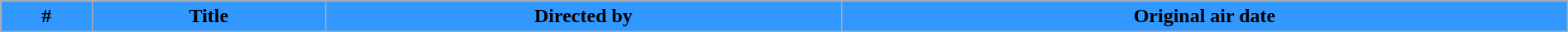<table class="wikitable plainrowheaders" style="width:100%; margin:auto;">
<tr>
<th style="background-color: #3198FF;">#</th>
<th style="background-color: #3198FF;">Title</th>
<th style="background-color: #3198FF;">Directed by</th>
<th style="background-color: #3198FF;">Original air date<br>




</th>
</tr>
</table>
